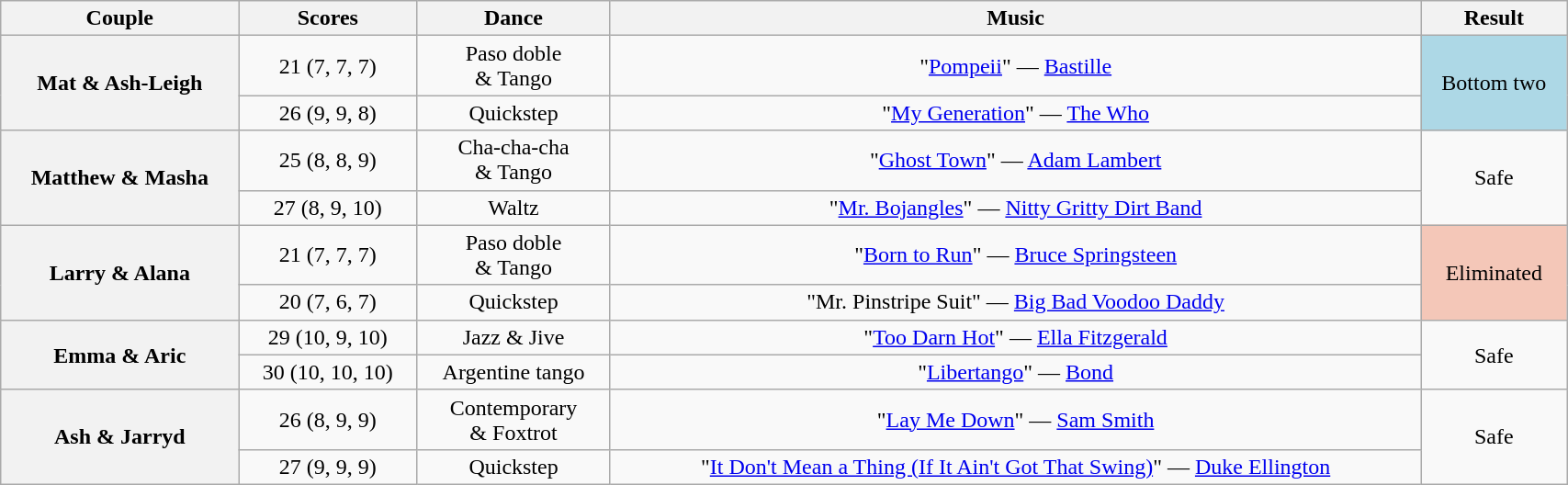<table class="wikitable sortable" style="text-align:center; width: 90%">
<tr>
<th scope="col">Couple</th>
<th scope="col">Scores</th>
<th scope="col" class="unsortable">Dance</th>
<th scope="col" class="unsortable">Music</th>
<th scope="col" class="unsortable">Result</th>
</tr>
<tr>
<th scope="row" rowspan=2>Mat & Ash-Leigh</th>
<td>21 (7, 7, 7)</td>
<td>Paso doble<br>& Tango</td>
<td>"<a href='#'>Pompeii</a>" — <a href='#'>Bastille</a></td>
<td rowspan=2 bgcolor="lightblue">Bottom two</td>
</tr>
<tr>
<td>26 (9, 9, 8)</td>
<td>Quickstep</td>
<td>"<a href='#'>My Generation</a>" — <a href='#'>The Who</a></td>
</tr>
<tr>
<th scope="row" rowspan=2>Matthew & Masha</th>
<td>25 (8, 8, 9)</td>
<td>Cha-cha-cha<br>& Tango</td>
<td>"<a href='#'>Ghost Town</a>" — <a href='#'>Adam Lambert</a></td>
<td rowspan=2>Safe</td>
</tr>
<tr>
<td>27 (8, 9, 10)</td>
<td>Waltz</td>
<td>"<a href='#'>Mr. Bojangles</a>" — <a href='#'>Nitty Gritty Dirt Band</a></td>
</tr>
<tr>
<th scope="row" rowspan=2>Larry & Alana</th>
<td>21 (7, 7, 7)</td>
<td>Paso doble<br>& Tango</td>
<td>"<a href='#'>Born to Run</a>" — <a href='#'>Bruce Springsteen</a></td>
<td rowspan=2 bgcolor="f4c7b8">Eliminated</td>
</tr>
<tr>
<td>20 (7, 6, 7)</td>
<td>Quickstep</td>
<td>"Mr. Pinstripe Suit" — <a href='#'>Big Bad Voodoo Daddy</a></td>
</tr>
<tr>
<th scope="row" rowspan=2>Emma & Aric</th>
<td>29 (10, 9, 10)</td>
<td>Jazz & Jive</td>
<td>"<a href='#'>Too Darn Hot</a>" — <a href='#'>Ella Fitzgerald</a></td>
<td rowspan=2>Safe</td>
</tr>
<tr>
<td>30 (10, 10, 10)</td>
<td>Argentine tango</td>
<td>"<a href='#'>Libertango</a>" — <a href='#'>Bond</a></td>
</tr>
<tr>
<th scope="row" rowspan=2>Ash & Jarryd</th>
<td>26 (8, 9, 9)</td>
<td>Contemporary<br>& Foxtrot</td>
<td>"<a href='#'>Lay Me Down</a>" — <a href='#'>Sam Smith</a></td>
<td rowspan=2>Safe</td>
</tr>
<tr>
<td>27 (9, 9, 9)</td>
<td>Quickstep</td>
<td>"<a href='#'>It Don't Mean a Thing (If It Ain't Got That Swing)</a>" — <a href='#'>Duke Ellington</a></td>
</tr>
</table>
